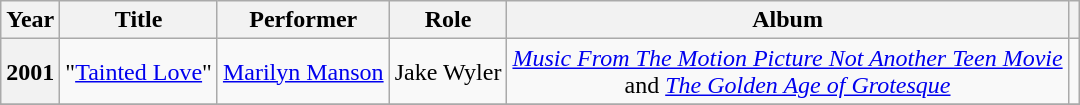<table class="wikitable plainrowheaders" style="text-align:center;">
<tr>
<th scope="col">Year</th>
<th scope="col">Title</th>
<th scope="col">Performer</th>
<th scope="col">Role</th>
<th scope="col">Album</th>
<th scope="col" class="unsortable"></th>
</tr>
<tr>
<th scope="row">2001</th>
<td>"<a href='#'>Tainted Love</a>"</td>
<td><a href='#'>Marilyn Manson</a></td>
<td>Jake Wyler</td>
<td><em><a href='#'>Music From The Motion Picture Not Another Teen Movie</a></em><br> and <em><a href='#'>The Golden Age of Grotesque</a></em></td>
<td></td>
</tr>
<tr>
</tr>
</table>
